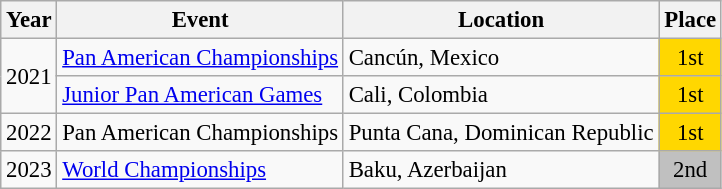<table class="wikitable" style="text-align:center; font-size:95%;">
<tr>
<th align=center>Year</th>
<th>Event</th>
<th>Location</th>
<th>Place</th>
</tr>
<tr>
<td rowspan=2>2021</td>
<td align="left"><a href='#'>Pan American Championships</a></td>
<td align="left">Cancún, Mexico</td>
<td align="center" bgcolor="gold">1st</td>
</tr>
<tr>
<td align="left"><a href='#'>Junior Pan American Games</a></td>
<td align="left">Cali, Colombia</td>
<td align="center" bgcolor="gold">1st</td>
</tr>
<tr>
<td>2022</td>
<td align="left">Pan American Championships</td>
<td align="left">Punta Cana, Dominican Republic</td>
<td align="center" bgcolor="gold">1st</td>
</tr>
<tr>
<td>2023</td>
<td align="left"><a href='#'>World Championships</a></td>
<td align="left">Baku, Azerbaijan</td>
<td align="center" bgcolor="silver">2nd</td>
</tr>
</table>
